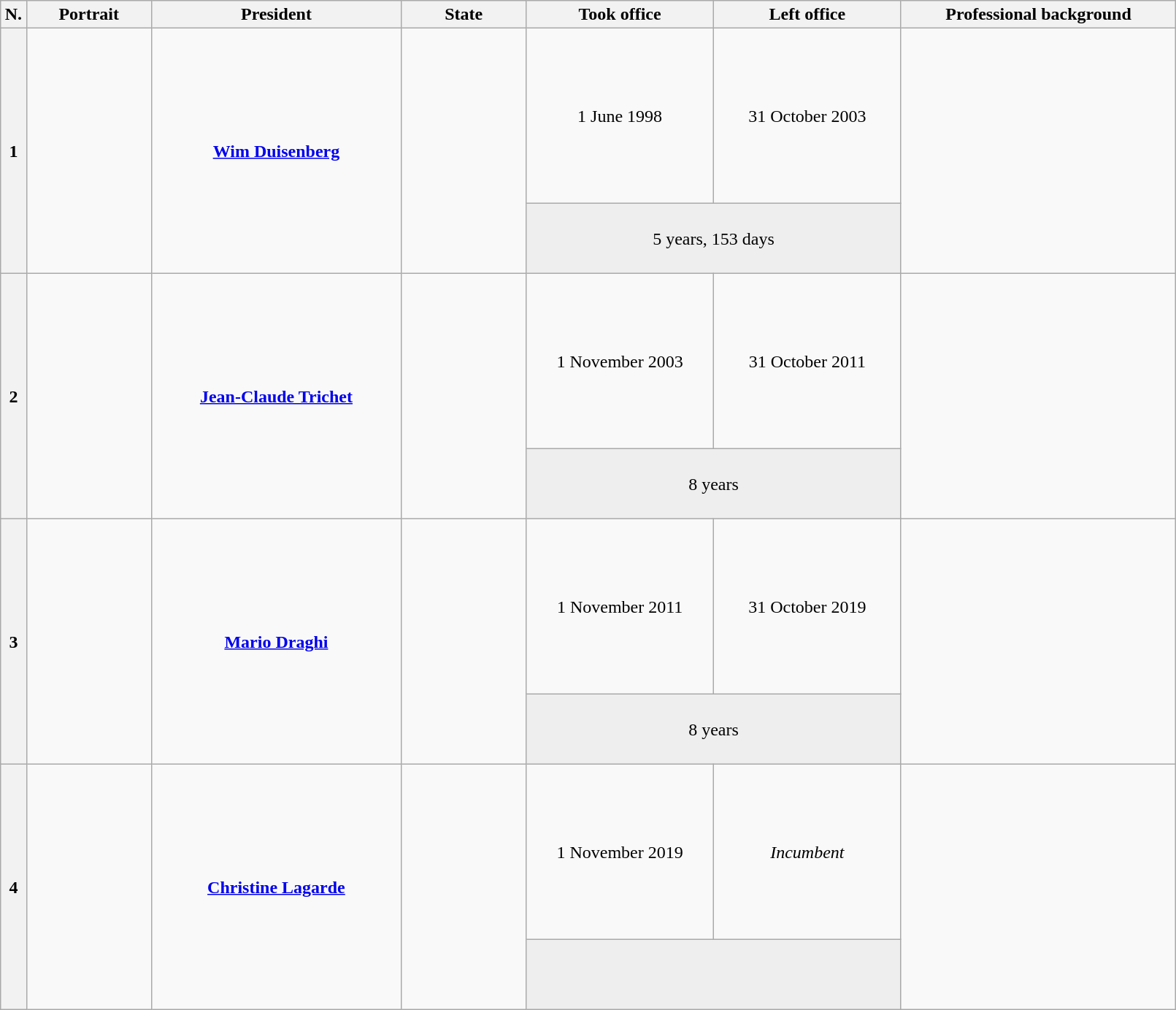<table class="wikitable" style="text-align:center; style="width=85%">
<tr>
<th width=1%>N.</th>
<th width=10%>Portrait</th>
<th width=20%>President<br></th>
<th width=10%>State</th>
<th width=15%>Took office</th>
<th width=15%>Left office</th>
<th width=22%>Professional background</th>
</tr>
<tr style="height:10em;">
<th rowspan=2>1</th>
<td rowspan=2></td>
<td rowspan=2><strong><a href='#'>Wim Duisenberg</a></strong><br></td>
<td rowspan=2></td>
<td>1 June 1998</td>
<td>31 October 2003</td>
<td rowspan=2></td>
</tr>
<tr style="height:4em;">
<td colspan=2 bgcolor=#EEEEEE>5 years, 153 days</td>
</tr>
<tr style="height:10em;">
<th rowspan=2>2</th>
<td rowspan=2></td>
<td rowspan=2><strong><a href='#'>Jean-Claude Trichet</a></strong><br></td>
<td rowspan=2></td>
<td>1 November 2003</td>
<td>31 October 2011</td>
<td rowspan=2></td>
</tr>
<tr style="height:4em;">
<td colspan=2 bgcolor=#EEEEEE>8 years</td>
</tr>
<tr style="height:10em;">
<th rowspan=2>3</th>
<td rowspan=2></td>
<td rowspan=2><strong><a href='#'>Mario Draghi</a></strong><br></td>
<td rowspan=2></td>
<td>1 November 2011</td>
<td>31 October 2019</td>
<td rowspan=2></td>
</tr>
<tr style="height:4em;">
<td colspan=2 bgcolor=#EEEEEE>8 years</td>
</tr>
<tr style="height:10em;">
<th rowspan=2>4</th>
<td rowspan=2></td>
<td rowspan=2><strong><a href='#'>Christine Lagarde</a></strong><br></td>
<td rowspan=2></td>
<td>1 November 2019</td>
<td><em>Incumbent</em></td>
<td rowspan=2></td>
</tr>
<tr style="height:4em;">
<td colspan=2 bgcolor=#EEEEEE></td>
</tr>
</table>
